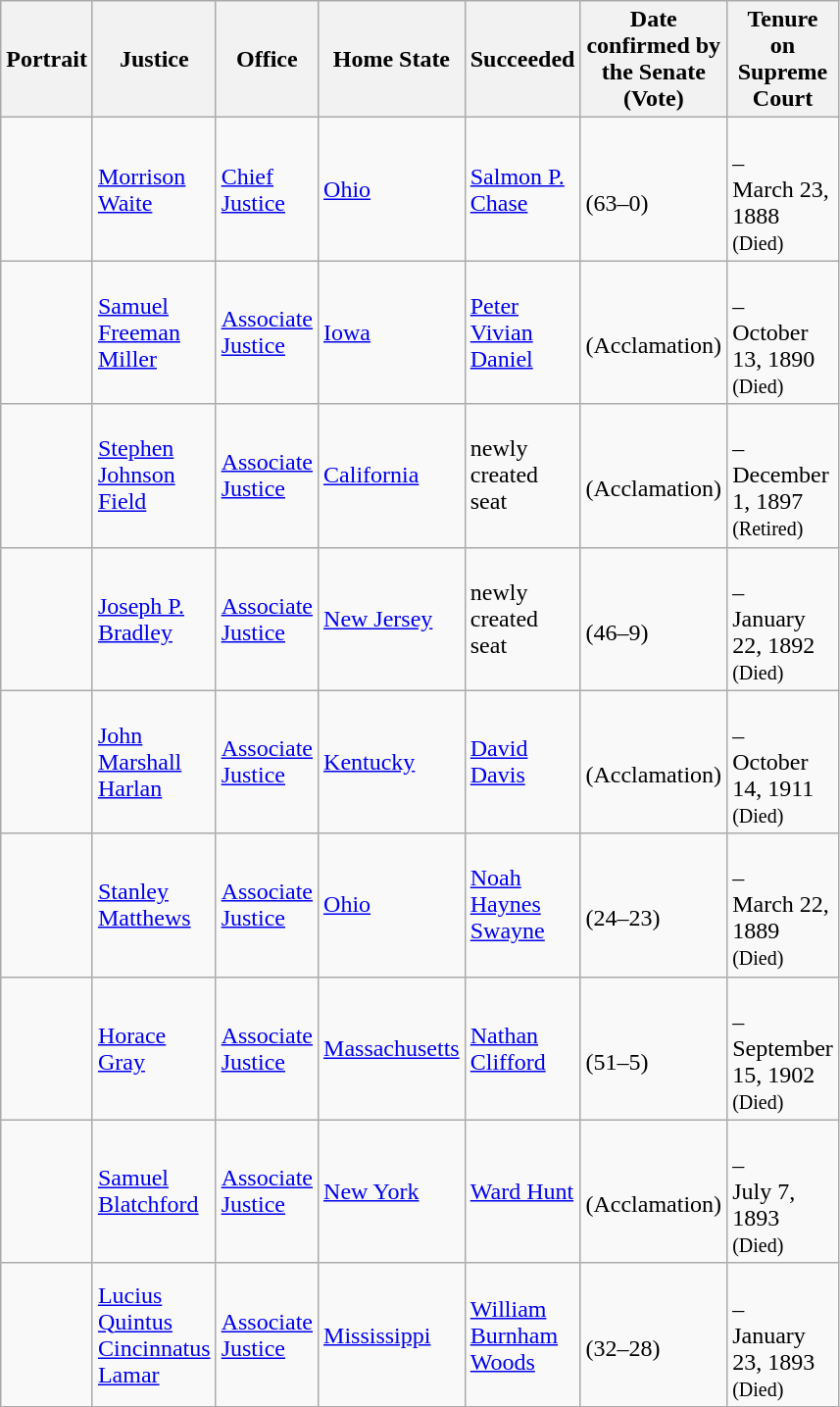<table class="wikitable sortable">
<tr>
<th scope="col" style="width: 10px;">Portrait</th>
<th scope="col" style="width: 10px;">Justice</th>
<th scope="col" style="width: 10px;">Office</th>
<th scope="col" style="width: 10px;">Home State</th>
<th scope="col" style="width: 10px;">Succeeded</th>
<th scope="col" style="width: 10px;">Date confirmed by the Senate<br>(Vote)</th>
<th scope="col" style="width: 10px;">Tenure on Supreme Court</th>
</tr>
<tr>
<td></td>
<td><a href='#'>Morrison Waite</a></td>
<td><a href='#'>Chief Justice</a></td>
<td><a href='#'>Ohio</a></td>
<td><a href='#'>Salmon P. Chase</a></td>
<td><br>(63–0)</td>
<td><br>–<br>March 23, 1888<br><small>(Died)</small></td>
</tr>
<tr>
<td></td>
<td><a href='#'>Samuel Freeman Miller</a></td>
<td><a href='#'>Associate Justice</a></td>
<td><a href='#'>Iowa</a></td>
<td><a href='#'>Peter Vivian Daniel</a></td>
<td><br>(Acclamation)</td>
<td><br>–<br>October 13, 1890<br><small>(Died)</small></td>
</tr>
<tr>
<td></td>
<td><a href='#'>Stephen Johnson Field</a></td>
<td><a href='#'>Associate Justice</a></td>
<td><a href='#'>California</a></td>
<td>newly created seat</td>
<td><br>(Acclamation)</td>
<td><br>–<br>December 1, 1897<br><small>(Retired)</small></td>
</tr>
<tr>
<td></td>
<td><a href='#'>Joseph P. Bradley</a></td>
<td><a href='#'>Associate Justice</a></td>
<td><a href='#'>New Jersey</a></td>
<td>newly created seat</td>
<td><br>(46–9)</td>
<td><br>–<br>January 22, 1892<br><small>(Died)</small></td>
</tr>
<tr>
<td></td>
<td><a href='#'>John Marshall Harlan</a></td>
<td><a href='#'>Associate Justice</a></td>
<td><a href='#'>Kentucky</a></td>
<td><a href='#'>David Davis</a></td>
<td><br>(Acclamation)</td>
<td><br>–<br>October 14, 1911<br><small>(Died)</small></td>
</tr>
<tr>
<td></td>
<td><a href='#'>Stanley Matthews</a></td>
<td><a href='#'>Associate Justice</a></td>
<td><a href='#'>Ohio</a></td>
<td><a href='#'>Noah Haynes Swayne</a></td>
<td><br>(24–23)</td>
<td><br>–<br>March 22, 1889<br><small>(Died)</small></td>
</tr>
<tr>
<td></td>
<td><a href='#'>Horace Gray</a></td>
<td><a href='#'>Associate Justice</a></td>
<td><a href='#'>Massachusetts</a></td>
<td><a href='#'>Nathan Clifford</a></td>
<td><br>(51–5)</td>
<td><br>–<br>September 15, 1902<br><small>(Died)</small></td>
</tr>
<tr>
<td></td>
<td><a href='#'>Samuel Blatchford</a></td>
<td><a href='#'>Associate Justice</a></td>
<td><a href='#'>New York</a></td>
<td><a href='#'>Ward Hunt</a></td>
<td><br>(Acclamation)</td>
<td><br>–<br>July 7, 1893<br><small>(Died)</small></td>
</tr>
<tr>
<td></td>
<td><a href='#'>Lucius Quintus Cincinnatus Lamar</a></td>
<td><a href='#'>Associate Justice</a></td>
<td><a href='#'>Mississippi</a></td>
<td><a href='#'>William Burnham Woods</a></td>
<td><br>(32–28)</td>
<td><br>–<br>January 23, 1893<br><small>(Died)</small></td>
</tr>
<tr>
</tr>
</table>
